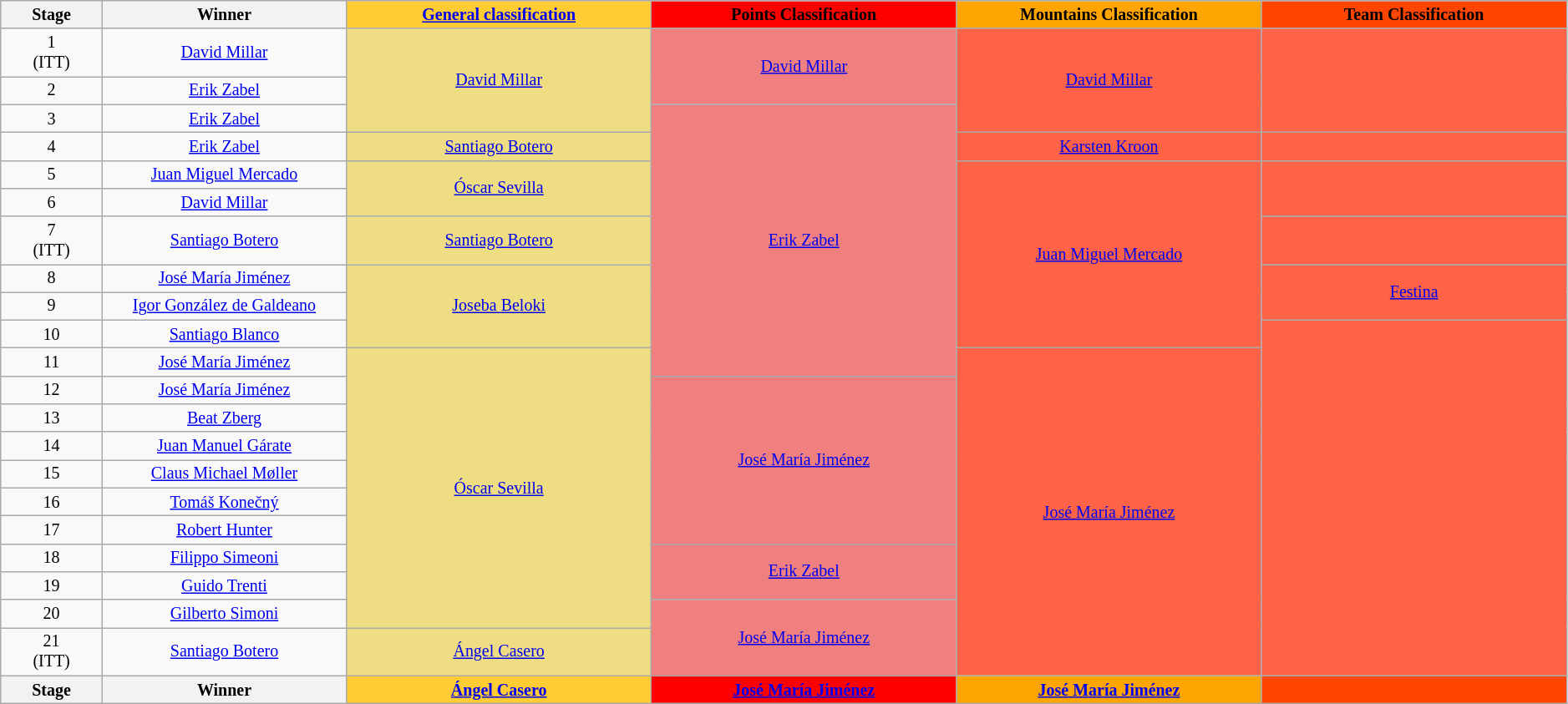<table class="wikitable" style="text-align: center; font-size:smaller;">
<tr style="background-color: #efefef;">
<th width="5%">Stage</th>
<th width="12%">Winner</th>
<th style="background:#FFCC33;" width="15%"><strong><a href='#'>General classification</a></strong><br></th>
<th style="background:#FF0000;" width="15%"><strong>Points Classification</strong><br></th>
<th style="background:#FFA500;" width="15%"><strong>Mountains Classification</strong><br></th>
<th style="background:#FF4500;" width="15%"><strong>Team Classification</strong></th>
</tr>
<tr>
<td>1<br>(ITT)</td>
<td><a href='#'>David Millar</a></td>
<td style="background:#EEDD82;" rowspan="3"><a href='#'>David Millar</a></td>
<td style="background:lightcoral;" rowspan="2"><a href='#'>David Millar</a></td>
<td style="background:#FF6347;" rowspan="3"><a href='#'>David Millar</a></td>
<td style="background:#FF6347;" rowspan="3"></td>
</tr>
<tr>
<td>2</td>
<td><a href='#'>Erik Zabel</a></td>
</tr>
<tr>
<td>3</td>
<td><a href='#'>Erik Zabel</a></td>
<td style="background:lightcoral;" rowspan="9"><a href='#'>Erik Zabel</a></td>
</tr>
<tr>
<td>4</td>
<td><a href='#'>Erik Zabel</a></td>
<td style="background:#EEDD82;" rowspan="1"><a href='#'>Santiago Botero</a></td>
<td style="background:#FF6347;" rowspan="1"><a href='#'>Karsten Kroon</a></td>
<td style="background:#FF6347;" rowspan="1"></td>
</tr>
<tr>
<td>5</td>
<td><a href='#'>Juan Miguel Mercado</a></td>
<td style="background:#EEDD82;" rowspan="2"><a href='#'>Óscar Sevilla</a></td>
<td style="background:#FF6347;" rowspan="6"><a href='#'>Juan Miguel Mercado</a></td>
<td style="background:#FF6347;" rowspan="2"></td>
</tr>
<tr>
<td>6</td>
<td><a href='#'>David Millar</a></td>
</tr>
<tr>
<td>7<br>(ITT)</td>
<td><a href='#'>Santiago Botero</a></td>
<td style="background:#EEDD82;" rowspan="1"><a href='#'>Santiago Botero</a></td>
<td style="background:#FF6347;" rowspan="1"></td>
</tr>
<tr>
<td>8</td>
<td><a href='#'>José María Jiménez</a></td>
<td style="background:#EEDD82;" rowspan="3"><a href='#'>Joseba Beloki</a></td>
<td style="background:#FF6347;" rowspan="2"><a href='#'>Festina</a></td>
</tr>
<tr>
<td>9</td>
<td><a href='#'>Igor González de Galdeano</a></td>
</tr>
<tr>
<td>10</td>
<td><a href='#'>Santiago Blanco</a></td>
<td style="background:#FF6347;" rowspan="12"></td>
</tr>
<tr>
<td>11</td>
<td><a href='#'>José María Jiménez</a></td>
<td style="background:#EEDD82;" rowspan="10"><a href='#'>Óscar Sevilla</a></td>
<td style="background:#FF6347;" rowspan="11"><a href='#'>José María Jiménez</a></td>
</tr>
<tr>
<td>12</td>
<td><a href='#'>José María Jiménez</a></td>
<td style="background:lightcoral;" rowspan="6"><a href='#'>José María Jiménez</a></td>
</tr>
<tr>
<td>13</td>
<td><a href='#'>Beat Zberg</a></td>
</tr>
<tr>
<td>14</td>
<td><a href='#'>Juan Manuel Gárate</a></td>
</tr>
<tr>
<td>15</td>
<td><a href='#'>Claus Michael Møller</a></td>
</tr>
<tr>
<td>16</td>
<td><a href='#'>Tomáš Konečný</a></td>
</tr>
<tr>
<td>17</td>
<td><a href='#'>Robert Hunter</a></td>
</tr>
<tr>
<td>18</td>
<td><a href='#'>Filippo Simeoni</a></td>
<td style="background:lightcoral;" rowspan="2"><a href='#'>Erik Zabel</a></td>
</tr>
<tr>
<td>19</td>
<td><a href='#'>Guido Trenti</a></td>
</tr>
<tr>
<td>20</td>
<td><a href='#'>Gilberto Simoni</a></td>
<td style="background:lightcoral;" rowspan="2"><a href='#'>José María Jiménez</a></td>
</tr>
<tr>
<td>21<br>(ITT)</td>
<td><a href='#'>Santiago Botero</a></td>
<td style="background:#EEDD82;" rowspan="1"><a href='#'>Ángel Casero</a></td>
</tr>
<tr>
<th width="5%">Stage</th>
<th width="12%">Winner</th>
<th style="background:#FFCC33;" width="15%"><strong><a href='#'>Ángel Casero</a></strong><br></th>
<th style="background:#FF0000;" width="15%"><strong><a href='#'>José María Jiménez</a></strong><br></th>
<th style="background:#FFA500;" width="15%"><strong><a href='#'>José María Jiménez</a></strong><br></th>
<th style="background:#FF4500;" width="15%"><strong></strong></th>
</tr>
</table>
